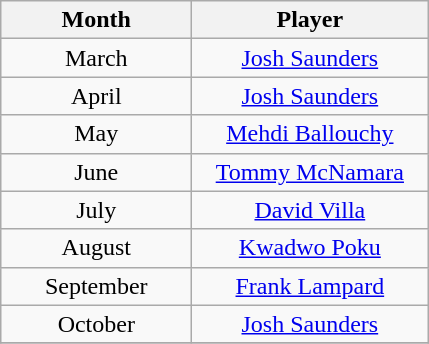<table class="wikitable">
<tr>
<th style="width:120px;">Month</th>
<th style="width:150px;">Player</th>
</tr>
<tr>
<td style="text-align:center;">March</td>
<td style="text-align:center;"> <a href='#'>Josh Saunders</a></td>
</tr>
<tr>
<td style="text-align:center;">April</td>
<td style="text-align:center;"> <a href='#'>Josh Saunders</a></td>
</tr>
<tr>
<td style="text-align:center;">May</td>
<td style="text-align:center;"> <a href='#'>Mehdi Ballouchy</a></td>
</tr>
<tr>
<td style="text-align:center;">June</td>
<td style="text-align:center;"> <a href='#'>Tommy McNamara</a></td>
</tr>
<tr>
<td style="text-align:center;">July</td>
<td style="text-align:center;"> <a href='#'>David Villa</a></td>
</tr>
<tr>
<td style="text-align:center;">August</td>
<td style="text-align:center;"> <a href='#'>Kwadwo Poku</a></td>
</tr>
<tr>
<td style="text-align:center;">September</td>
<td style="text-align:center;"> <a href='#'>Frank Lampard</a></td>
</tr>
<tr>
<td style="text-align:center;">October</td>
<td style="text-align:center;"> <a href='#'>Josh Saunders</a></td>
</tr>
<tr>
</tr>
</table>
